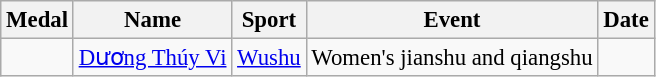<table class="wikitable sortable" style="font-size: 95%;">
<tr>
<th>Medal</th>
<th>Name</th>
<th>Sport</th>
<th>Event</th>
<th>Date</th>
</tr>
<tr>
<td></td>
<td><a href='#'>Dương Thúy Vi</a></td>
<td><a href='#'>Wushu</a></td>
<td>Women's jianshu and qiangshu</td>
<td></td>
</tr>
</table>
